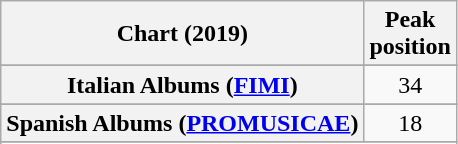<table class="wikitable sortable plainrowheaders" style="text-align:center">
<tr>
<th scope="col">Chart (2019)</th>
<th scope="col">Peak<br>position</th>
</tr>
<tr>
</tr>
<tr>
</tr>
<tr>
</tr>
<tr>
</tr>
<tr>
</tr>
<tr>
<th scope="row">Italian Albums (<a href='#'>FIMI</a>)</th>
<td>34</td>
</tr>
<tr>
</tr>
<tr>
<th scope="row">Spanish Albums (<a href='#'>PROMUSICAE</a>)</th>
<td>18</td>
</tr>
<tr>
</tr>
<tr>
</tr>
</table>
